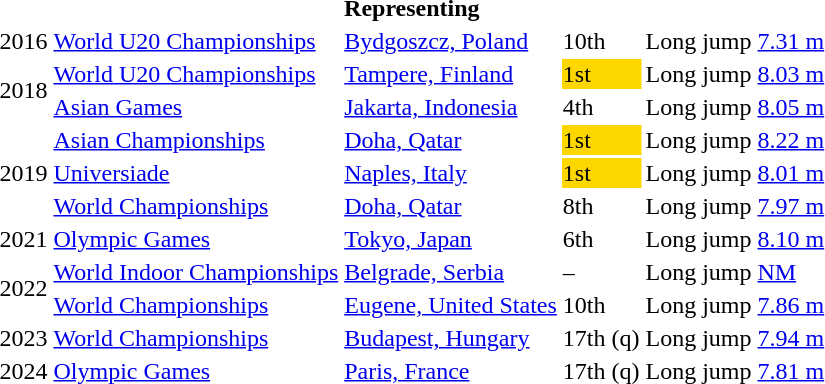<table>
<tr>
<th colspan="6">Representing </th>
</tr>
<tr>
<td>2016</td>
<td><a href='#'>World U20 Championships</a></td>
<td><a href='#'>Bydgoszcz, Poland</a></td>
<td>10th</td>
<td>Long jump</td>
<td><a href='#'>7.31 m</a></td>
</tr>
<tr>
<td rowspan=2>2018</td>
<td><a href='#'>World U20 Championships</a></td>
<td><a href='#'>Tampere, Finland</a></td>
<td bgcolor=gold>1st</td>
<td>Long jump</td>
<td><a href='#'>8.03 m</a></td>
</tr>
<tr>
<td><a href='#'>Asian Games</a></td>
<td><a href='#'>Jakarta, Indonesia</a></td>
<td>4th</td>
<td>Long jump</td>
<td><a href='#'>8.05 m</a></td>
</tr>
<tr>
<td rowspan=3>2019</td>
<td><a href='#'>Asian Championships</a></td>
<td><a href='#'>Doha, Qatar</a></td>
<td bgcolor=gold>1st</td>
<td>Long jump</td>
<td><a href='#'>8.22 m</a></td>
</tr>
<tr>
<td><a href='#'>Universiade</a></td>
<td><a href='#'>Naples, Italy</a></td>
<td bgcolor=gold>1st</td>
<td>Long jump</td>
<td><a href='#'>8.01 m</a></td>
</tr>
<tr>
<td><a href='#'>World Championships</a></td>
<td><a href='#'>Doha, Qatar</a></td>
<td>8th</td>
<td>Long jump</td>
<td><a href='#'>7.97 m</a></td>
</tr>
<tr>
<td>2021</td>
<td><a href='#'>Olympic Games</a></td>
<td><a href='#'>Tokyo, Japan</a></td>
<td>6th</td>
<td>Long jump</td>
<td><a href='#'>8.10 m</a></td>
</tr>
<tr>
<td rowspan=2>2022</td>
<td><a href='#'>World Indoor Championships</a></td>
<td><a href='#'>Belgrade, Serbia</a></td>
<td>–</td>
<td>Long jump</td>
<td><a href='#'>NM</a></td>
</tr>
<tr>
<td><a href='#'>World Championships</a></td>
<td><a href='#'>Eugene, United States</a></td>
<td>10th</td>
<td>Long jump</td>
<td><a href='#'>7.86 m</a></td>
</tr>
<tr>
<td>2023</td>
<td><a href='#'>World Championships</a></td>
<td><a href='#'>Budapest, Hungary</a></td>
<td>17th (q)</td>
<td>Long jump</td>
<td><a href='#'>7.94 m</a></td>
</tr>
<tr>
<td>2024</td>
<td><a href='#'>Olympic Games</a></td>
<td><a href='#'>Paris, France</a></td>
<td>17th (q)</td>
<td>Long jump</td>
<td><a href='#'>7.81 m</a></td>
</tr>
</table>
